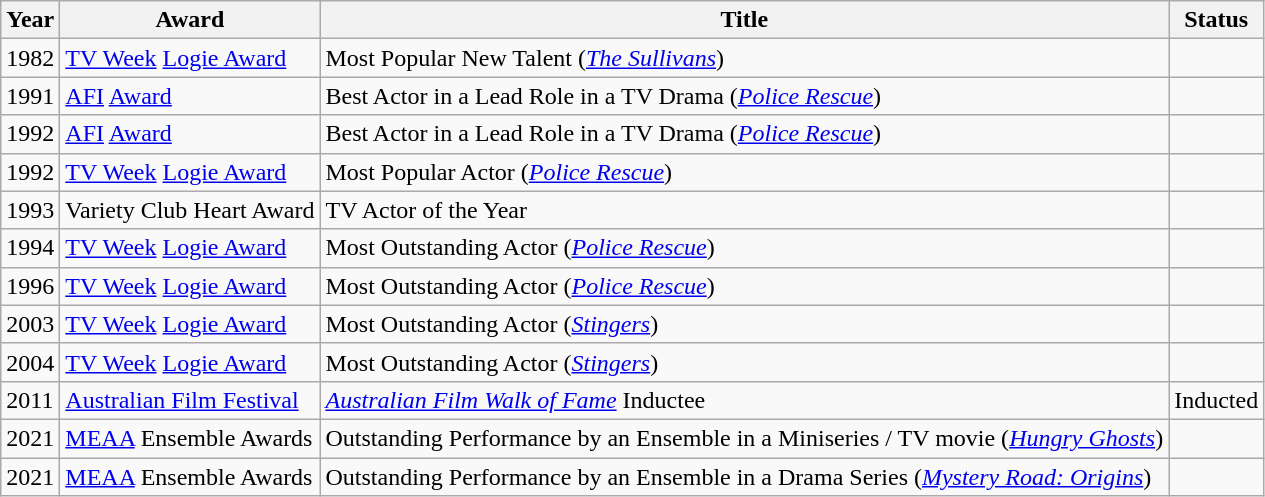<table class="wikitable">
<tr>
<th>Year</th>
<th>Award</th>
<th>Title</th>
<th>Status</th>
</tr>
<tr>
<td>1982</td>
<td><a href='#'>TV Week</a> <a href='#'>Logie Award</a></td>
<td>Most Popular New Talent (<em><a href='#'>The Sullivans</a></em>)</td>
<td></td>
</tr>
<tr>
<td>1991</td>
<td><a href='#'>AFI</a> <a href='#'>Award</a></td>
<td>Best Actor in a Lead Role in a TV Drama (<em><a href='#'>Police Rescue</a></em>)</td>
<td></td>
</tr>
<tr>
<td>1992</td>
<td><a href='#'>AFI</a> <a href='#'>Award</a></td>
<td>Best Actor in a Lead Role in a TV Drama (<em><a href='#'>Police Rescue</a></em>)</td>
<td></td>
</tr>
<tr>
<td>1992</td>
<td><a href='#'>TV Week</a> <a href='#'>Logie Award</a></td>
<td>Most Popular Actor (<em><a href='#'>Police Rescue</a></em>)</td>
<td></td>
</tr>
<tr>
<td>1993</td>
<td>Variety Club Heart Award</td>
<td>TV Actor of the Year</td>
<td></td>
</tr>
<tr>
<td>1994</td>
<td><a href='#'>TV Week</a> <a href='#'>Logie Award</a></td>
<td>Most Outstanding Actor (<em><a href='#'>Police Rescue</a></em>)</td>
<td></td>
</tr>
<tr>
<td>1996</td>
<td><a href='#'>TV Week</a> <a href='#'>Logie Award</a></td>
<td>Most Outstanding Actor (<em><a href='#'>Police Rescue</a></em>)</td>
<td></td>
</tr>
<tr>
<td>2003</td>
<td><a href='#'>TV Week</a> <a href='#'>Logie Award</a></td>
<td>Most Outstanding Actor (<em><a href='#'>Stingers</a></em>)</td>
<td></td>
</tr>
<tr>
<td>2004</td>
<td><a href='#'>TV Week</a> <a href='#'>Logie Award</a></td>
<td>Most Outstanding Actor (<em><a href='#'>Stingers</a></em>)</td>
<td></td>
</tr>
<tr>
<td>2011</td>
<td><a href='#'>Australian Film Festival</a></td>
<td><em><a href='#'>Australian Film Walk of Fame</a></em> Inductee</td>
<td>Inducted</td>
</tr>
<tr>
<td>2021</td>
<td><a href='#'>MEAA</a> Ensemble Awards</td>
<td>Outstanding Performance by an Ensemble in a Miniseries / TV movie (<em><a href='#'>Hungry Ghosts</a></em>)</td>
<td></td>
</tr>
<tr>
<td>2021</td>
<td><a href='#'>MEAA</a> Ensemble Awards</td>
<td>Outstanding Performance by an Ensemble in a Drama Series (<em><a href='#'>Mystery Road: Origins</a></em>)</td>
<td></td>
</tr>
</table>
